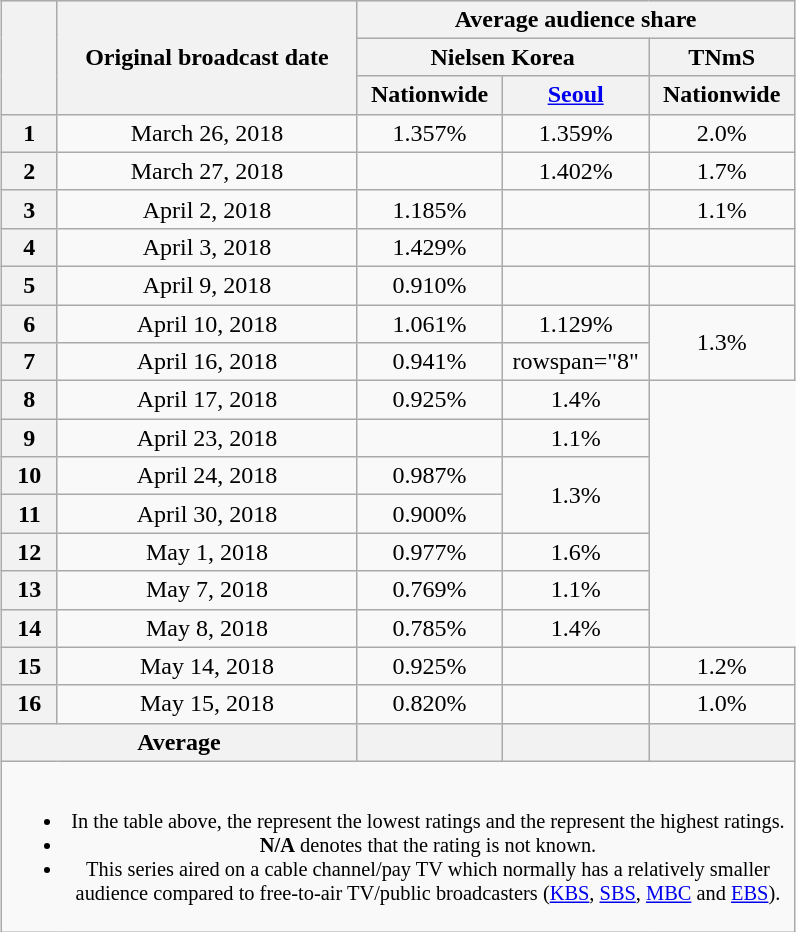<table class="wikitable" style="text-align:center;max-width:530px; margin-left: auto; margin-right: auto; border: none;">
<tr>
</tr>
<tr>
<th rowspan="3"></th>
<th rowspan="3">Original broadcast date</th>
<th colspan="4">Average audience share</th>
</tr>
<tr>
<th colspan="2">Nielsen Korea</th>
<th width="90">TNmS</th>
</tr>
<tr>
<th width="90">Nationwide</th>
<th width="90"><a href='#'>Seoul</a></th>
<th width="90">Nationwide</th>
</tr>
<tr>
<th>1</th>
<td>March 26, 2018</td>
<td>1.357%</td>
<td>1.359%</td>
<td>2.0%</td>
</tr>
<tr>
<th>2</th>
<td>March 27, 2018</td>
<td></td>
<td>1.402%</td>
<td>1.7%</td>
</tr>
<tr>
<th>3</th>
<td>April 2, 2018</td>
<td>1.185%</td>
<td></td>
<td>1.1%</td>
</tr>
<tr>
<th>4</th>
<td>April 3, 2018</td>
<td>1.429%</td>
<td></td>
<td></td>
</tr>
<tr>
<th>5</th>
<td>April 9, 2018</td>
<td>0.910%</td>
<td></td>
<td></td>
</tr>
<tr>
<th>6</th>
<td>April 10, 2018</td>
<td>1.061%</td>
<td>1.129%</td>
<td rowspan="2">1.3%</td>
</tr>
<tr>
<th>7</th>
<td>April 16, 2018</td>
<td>0.941%</td>
<td>rowspan="8" </td>
</tr>
<tr>
<th>8</th>
<td>April 17, 2018</td>
<td>0.925%</td>
<td>1.4%</td>
</tr>
<tr>
<th>9</th>
<td>April 23, 2018</td>
<td></td>
<td>1.1%</td>
</tr>
<tr>
<th>10</th>
<td>April 24, 2018</td>
<td>0.987%</td>
<td rowspan="2">1.3%</td>
</tr>
<tr>
<th>11</th>
<td>April 30, 2018</td>
<td>0.900%</td>
</tr>
<tr>
<th>12</th>
<td>May 1, 2018</td>
<td>0.977%</td>
<td>1.6%</td>
</tr>
<tr>
<th>13</th>
<td>May 7, 2018</td>
<td>0.769%</td>
<td>1.1%</td>
</tr>
<tr>
<th>14</th>
<td>May 8, 2018</td>
<td>0.785%</td>
<td>1.4%</td>
</tr>
<tr>
<th>15</th>
<td>May 14, 2018</td>
<td>0.925%</td>
<td></td>
<td>1.2%</td>
</tr>
<tr>
<th>16</th>
<td>May 15, 2018</td>
<td>0.820%</td>
<td></td>
<td>1.0%</td>
</tr>
<tr>
<th colspan="2">Average</th>
<th></th>
<th></th>
<th></th>
</tr>
<tr>
<td colspan="5" style="font-size:85%"><br><ul><li>In the table above, the <strong></strong> represent the lowest ratings and the <strong></strong> represent the highest ratings.</li><li><strong>N/A</strong> denotes that the rating is not known.</li><li>This series aired on a cable channel/pay TV which normally has a relatively smaller audience compared to free-to-air TV/public broadcasters (<a href='#'>KBS</a>, <a href='#'>SBS</a>, <a href='#'>MBC</a> and <a href='#'>EBS</a>).</li></ul></td>
</tr>
</table>
